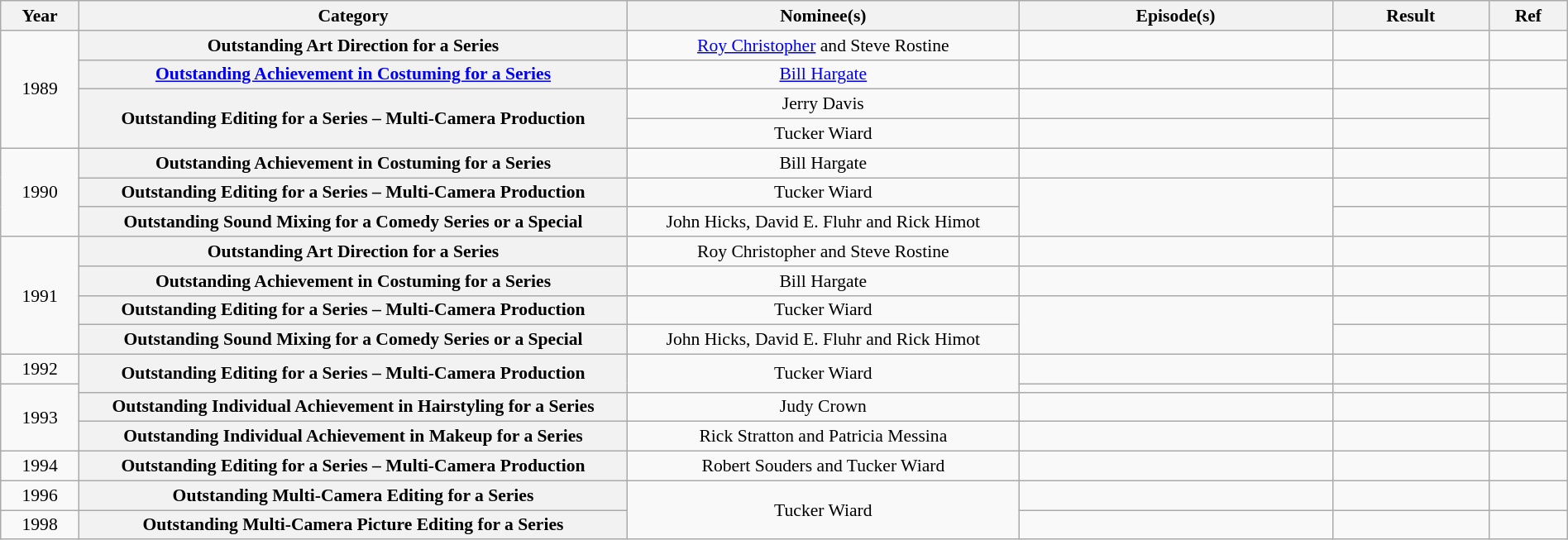<table class="wikitable plainrowheaders" style="font-size: 90%; text-align:center" width=100%>
<tr>
<th scope="col" width="5%">Year</th>
<th scope="col" width="35%">Category</th>
<th scope="col" width="25%">Nominee(s)</th>
<th scope="col" width="20%">Episode(s)</th>
<th scope="col" width="10%">Result</th>
<th scope="col" width="5%">Ref</th>
</tr>
<tr>
<td rowspan="4">1989</td>
<th scope="row" style="text-align:center">Outstanding Art Direction for a Series</th>
<td><a href='#'>Roy Christopher</a> and Steve Rostine</td>
<td></td>
<td></td>
<td></td>
</tr>
<tr>
<th scope="row" style="text-align:center"><a href='#'>Outstanding Achievement in Costuming for a Series</a></th>
<td><a href='#'>Bill Hargate</a></td>
<td></td>
<td></td>
<td></td>
</tr>
<tr>
<th scope="row" style="text-align:center" rowspan="2">Outstanding Editing for a Series – Multi-Camera Production</th>
<td>Jerry Davis</td>
<td></td>
<td></td>
<td rowspan="2"></td>
</tr>
<tr>
<td>Tucker Wiard</td>
<td></td>
<td></td>
</tr>
<tr>
<td rowspan="3">1990</td>
<th scope="row" style="text-align:center">Outstanding Achievement in Costuming for a Series</th>
<td>Bill Hargate</td>
<td></td>
<td></td>
<td></td>
</tr>
<tr>
<th scope="row" style="text-align:center">Outstanding Editing for a Series – Multi-Camera Production</th>
<td>Tucker Wiard</td>
<td rowspan="2"></td>
<td></td>
<td></td>
</tr>
<tr>
<th scope="row" style="text-align:center">Outstanding Sound Mixing for a Comedy Series or a Special</th>
<td>John Hicks, David E. Fluhr and Rick Himot</td>
<td></td>
<td></td>
</tr>
<tr>
<td rowspan="4">1991</td>
<th scope="row" style="text-align:center">Outstanding Art Direction for a Series</th>
<td>Roy Christopher and Steve Rostine</td>
<td></td>
<td></td>
<td></td>
</tr>
<tr>
<th scope="row" style="text-align:center">Outstanding Achievement in Costuming for a Series</th>
<td>Bill Hargate</td>
<td></td>
<td></td>
<td></td>
</tr>
<tr>
<th scope="row" style="text-align:center">Outstanding Editing for a Series – Multi-Camera Production</th>
<td>Tucker Wiard</td>
<td rowspan="2"></td>
<td></td>
<td></td>
</tr>
<tr>
<th scope="row" style="text-align:center">Outstanding Sound Mixing for a Comedy Series or a Special</th>
<td>John Hicks, David E. Fluhr and Rick Himot</td>
<td></td>
<td></td>
</tr>
<tr>
<td>1992</td>
<th scope="row" style="text-align:center" rowspan="2">Outstanding Editing for a Series – Multi-Camera Production</th>
<td rowspan="2">Tucker Wiard</td>
<td></td>
<td></td>
<td></td>
</tr>
<tr>
<td rowspan="3">1993</td>
<td></td>
<td></td>
<td></td>
</tr>
<tr>
<th scope="row" style="text-align:center">Outstanding Individual Achievement in Hairstyling for a Series</th>
<td>Judy Crown</td>
<td></td>
<td></td>
<td></td>
</tr>
<tr>
<th scope="row" style="text-align:center">Outstanding Individual Achievement in Makeup for a Series</th>
<td>Rick Stratton and Patricia Messina</td>
<td></td>
<td></td>
<td></td>
</tr>
<tr>
<td>1994</td>
<th scope="row" style="text-align:center">Outstanding Editing for a Series – Multi-Camera Production</th>
<td>Robert Souders and Tucker Wiard</td>
<td></td>
<td></td>
<td></td>
</tr>
<tr>
<td>1996</td>
<th scope="row" style="text-align:center">Outstanding Multi-Camera Editing for a Series</th>
<td rowspan="2">Tucker Wiard</td>
<td></td>
<td></td>
<td></td>
</tr>
<tr>
<td>1998</td>
<th scope="row" style="text-align:center">Outstanding Multi-Camera Picture Editing for a Series</th>
<td></td>
<td></td>
<td></td>
</tr>
</table>
